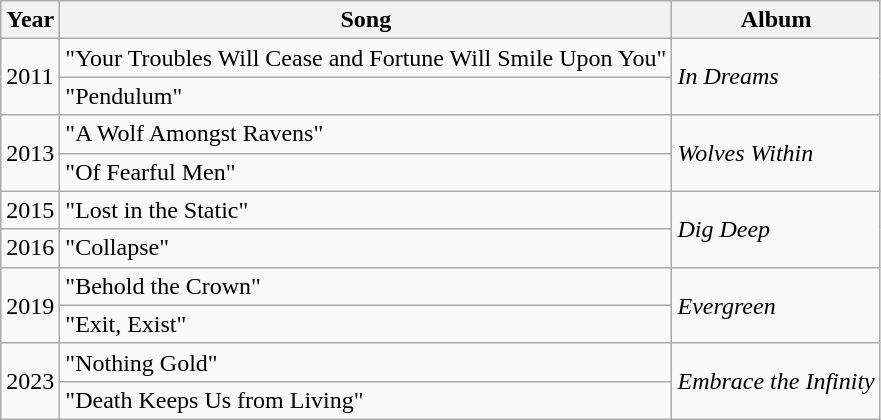<table class=wikitable>
<tr>
<th>Year</th>
<th>Song</th>
<th>Album</th>
</tr>
<tr>
<td rowspan="2">2011</td>
<td>"Your Troubles Will Cease and Fortune Will Smile Upon You"</td>
<td rowspan="2"><em>In Dreams</em></td>
</tr>
<tr>
<td>"Pendulum"</td>
</tr>
<tr>
<td rowspan="2">2013</td>
<td>"A Wolf Amongst Ravens"</td>
<td rowspan="2"><em>Wolves Within</em></td>
</tr>
<tr>
<td>"Of Fearful Men"</td>
</tr>
<tr>
<td>2015</td>
<td>"Lost in the Static"</td>
<td rowspan="2"><em>Dig Deep</em></td>
</tr>
<tr>
<td>2016</td>
<td>"Collapse"</td>
</tr>
<tr>
<td rowspan=2>2019</td>
<td>"Behold the Crown"</td>
<td rowspan="2"><em>Evergreen</em></td>
</tr>
<tr>
<td>"Exit, Exist"</td>
</tr>
<tr>
<td rowspan=2>2023</td>
<td>"Nothing Gold"</td>
<td rowspan="2"><em>Embrace the Infinity</em></td>
</tr>
<tr>
<td>"Death Keeps Us from Living"</td>
</tr>
</table>
